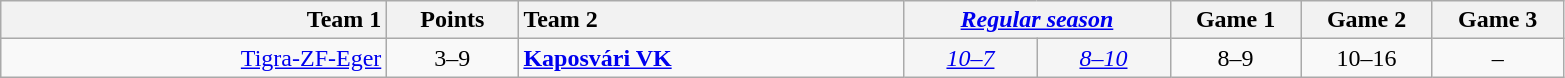<table class=wikitable style="text-align:center">
<tr>
<th style="width:250px; text-align:right;">Team 1</th>
<th style="width:80px;">Points</th>
<th style="width:250px; text-align:left;">Team 2</th>
<th colspan=2; style="width:170px;"><em><a href='#'>Regular season</a></em></th>
<th style="width:80px;">Game 1</th>
<th style="width:80px;">Game 2</th>
<th style="width:80px;">Game 3</th>
</tr>
<tr>
<td style="text-align:right;"><a href='#'>Tigra-ZF-Eger</a></td>
<td>3–9</td>
<td style="text-align:left;"><strong><a href='#'>Kaposvári VK</a></strong></td>
<td bgcolor=#f5f5f5><em><a href='#'>10–7</a></em></td>
<td bgcolor=#f5f5f5><em><a href='#'>8–10</a></em></td>
<td>8–9</td>
<td>10–16</td>
<td>–</td>
</tr>
</table>
